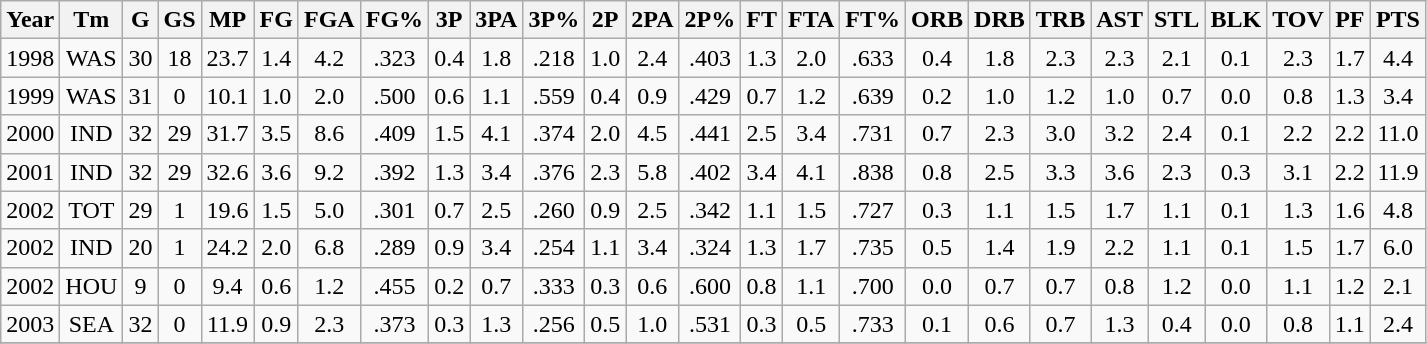<table class="wikitable" style="text-align:center">
<tr>
<th>Year</th>
<th>Tm</th>
<th>G</th>
<th>GS</th>
<th>MP</th>
<th>FG</th>
<th>FGA</th>
<th>FG%</th>
<th>3P</th>
<th>3PA</th>
<th>3P%</th>
<th>2P</th>
<th>2PA</th>
<th>2P%</th>
<th>FT</th>
<th>FTA</th>
<th>FT%</th>
<th>ORB</th>
<th>DRB</th>
<th>TRB</th>
<th>AST</th>
<th>STL</th>
<th>BLK</th>
<th>TOV</th>
<th>PF</th>
<th>PTS</th>
</tr>
<tr>
<td>1998</td>
<td>WAS</td>
<td>30</td>
<td>18</td>
<td>23.7</td>
<td>1.4</td>
<td>4.2</td>
<td>.323</td>
<td>0.4</td>
<td>1.8</td>
<td>.218</td>
<td>1.0</td>
<td>2.4</td>
<td>.403</td>
<td>1.3</td>
<td>2.0</td>
<td>.633</td>
<td>0.4</td>
<td>1.8</td>
<td>2.3</td>
<td>2.3</td>
<td>2.1</td>
<td>0.1</td>
<td>2.3</td>
<td>1.7</td>
<td>4.4</td>
</tr>
<tr>
<td>1999</td>
<td>WAS</td>
<td>31</td>
<td>0</td>
<td>10.1</td>
<td>1.0</td>
<td>2.0</td>
<td>.500</td>
<td>0.6</td>
<td>1.1</td>
<td>.559</td>
<td>0.4</td>
<td>0.9</td>
<td>.429</td>
<td>0.7</td>
<td>1.2</td>
<td>.639</td>
<td>0.2</td>
<td>1.0</td>
<td>1.2</td>
<td>1.0</td>
<td>0.7</td>
<td>0.0</td>
<td>0.8</td>
<td>1.3</td>
<td>3.4</td>
</tr>
<tr>
<td>2000</td>
<td>IND</td>
<td>32</td>
<td>29</td>
<td>31.7</td>
<td>3.5</td>
<td>8.6</td>
<td>.409</td>
<td>1.5</td>
<td>4.1</td>
<td>.374</td>
<td>2.0</td>
<td>4.5</td>
<td>.441</td>
<td>2.5</td>
<td>3.4</td>
<td>.731</td>
<td>0.7</td>
<td>2.3</td>
<td>3.0</td>
<td>3.2</td>
<td>2.4</td>
<td>0.1</td>
<td>2.2</td>
<td>2.2</td>
<td>11.0</td>
</tr>
<tr>
<td>2001</td>
<td>IND</td>
<td>32</td>
<td>29</td>
<td>32.6</td>
<td>3.6</td>
<td>9.2</td>
<td>.392</td>
<td>1.3</td>
<td>3.4</td>
<td>.376</td>
<td>2.3</td>
<td>5.8</td>
<td>.402</td>
<td>3.4</td>
<td>4.1</td>
<td>.838</td>
<td>0.8</td>
<td>2.5</td>
<td>3.3</td>
<td>3.6</td>
<td>2.3</td>
<td>0.3</td>
<td>3.1</td>
<td>2.2</td>
<td>11.9</td>
</tr>
<tr>
<td>2002</td>
<td>TOT</td>
<td>29</td>
<td>1</td>
<td>19.6</td>
<td>1.5</td>
<td>5.0</td>
<td>.301</td>
<td>0.7</td>
<td>2.5</td>
<td>.260</td>
<td>0.9</td>
<td>2.5</td>
<td>.342</td>
<td>1.1</td>
<td>1.5</td>
<td>.727</td>
<td>0.3</td>
<td>1.1</td>
<td>1.5</td>
<td>1.7</td>
<td>1.1</td>
<td>0.1</td>
<td>1.3</td>
<td>1.6</td>
<td>4.8</td>
</tr>
<tr>
<td>2002</td>
<td>IND</td>
<td>20</td>
<td>1</td>
<td>24.2</td>
<td>2.0</td>
<td>6.8</td>
<td>.289</td>
<td>0.9</td>
<td>3.4</td>
<td>.254</td>
<td>1.1</td>
<td>3.4</td>
<td>.324</td>
<td>1.3</td>
<td>1.7</td>
<td>.735</td>
<td>0.5</td>
<td>1.4</td>
<td>1.9</td>
<td>2.2</td>
<td>1.1</td>
<td>0.1</td>
<td>1.5</td>
<td>1.7</td>
<td>6.0</td>
</tr>
<tr>
<td>2002</td>
<td>HOU</td>
<td>9</td>
<td>0</td>
<td>9.4</td>
<td>0.6</td>
<td>1.2</td>
<td>.455</td>
<td>0.2</td>
<td>0.7</td>
<td>.333</td>
<td>0.3</td>
<td>0.6</td>
<td>.600</td>
<td>0.8</td>
<td>1.1</td>
<td>.700</td>
<td>0.0</td>
<td>0.7</td>
<td>0.7</td>
<td>0.8</td>
<td>1.2</td>
<td>0.0</td>
<td>1.1</td>
<td>1.2</td>
<td>2.1</td>
</tr>
<tr>
<td>2003</td>
<td>SEA</td>
<td>32</td>
<td>0</td>
<td>11.9</td>
<td>0.9</td>
<td>2.3</td>
<td>.373</td>
<td>0.3</td>
<td>1.3</td>
<td>.256</td>
<td>0.5</td>
<td>1.0</td>
<td>.531</td>
<td>0.3</td>
<td>0.5</td>
<td>.733</td>
<td>0.1</td>
<td>0.6</td>
<td>0.7</td>
<td>1.3</td>
<td>0.4</td>
<td>0.0</td>
<td>0.8</td>
<td>1.1</td>
<td>2.4</td>
</tr>
<tr>
</tr>
</table>
